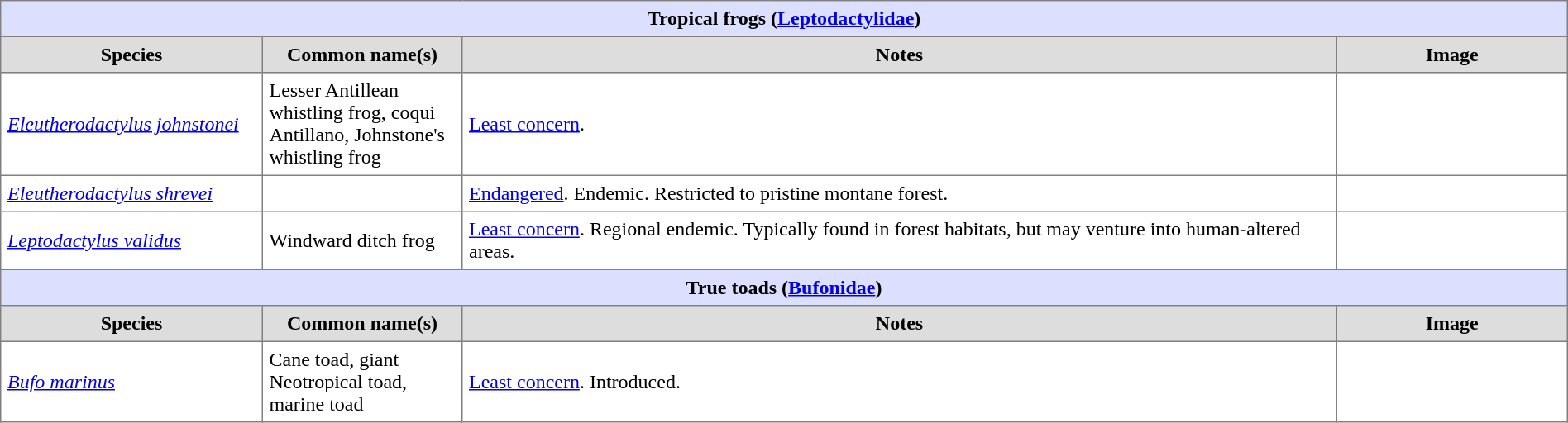<table border=1 style="border-collapse:collapse;" cellpadding=5 width=100%>
<tr>
<th colspan=4 bgcolor=#DDDFFF>Tropical frogs (<a href='#'>Leptodactylidae</a>)</th>
</tr>
<tr bgcolor=#DDDDDD align=center>
<th width=200px>Species</th>
<th width=150px>Common name(s)</th>
<th>Notes</th>
<th width=175px>Image</th>
</tr>
<tr>
<td><em><a href='#'>Eleutherodactylus johnstonei</a></em></td>
<td>Lesser Antillean whistling frog, coqui Antillano, Johnstone's whistling frog</td>
<td><a href='#'>Least concern</a>.</td>
<td></td>
</tr>
<tr>
<td><em><a href='#'>Eleutherodactylus shrevei</a></em></td>
<td></td>
<td><a href='#'>Endangered</a>.  Endemic.  Restricted to pristine montane forest.</td>
<td></td>
</tr>
<tr>
<td><em><a href='#'>Leptodactylus validus</a></em></td>
<td>Windward ditch frog</td>
<td><a href='#'>Least concern</a>.  Regional endemic.  Typically found in forest habitats, but may venture into human-altered areas.</td>
<td></td>
</tr>
<tr>
<th colspan=4 bgcolor=#DDDFFF>True toads (<a href='#'>Bufonidae</a>)</th>
</tr>
<tr bgcolor=#DDDDDD align=center>
<th width=200px>Species</th>
<th width=150px>Common name(s)</th>
<th>Notes</th>
<th width=175px>Image</th>
</tr>
<tr>
<td><em><a href='#'>Bufo marinus</a></em></td>
<td>Cane toad, giant Neotropical toad, marine toad</td>
<td><a href='#'>Least concern</a>.  Introduced.</td>
<td></td>
</tr>
</table>
